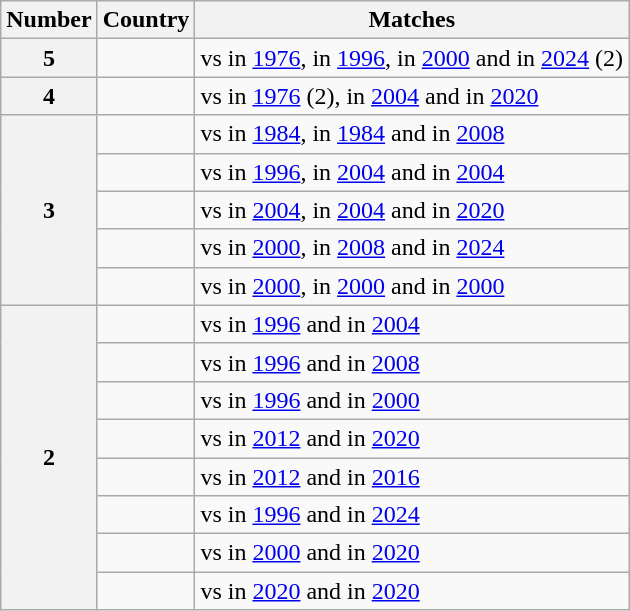<table class="wikitable plainrowheaders">
<tr>
<th scope="col">Number</th>
<th scope="col">Country</th>
<th scope="col">Matches</th>
</tr>
<tr>
<th scope="row" style="text-align:center;">5</th>
<td></td>
<td>vs  in <a href='#'>1976</a>,  in <a href='#'>1996</a>,  in <a href='#'>2000</a> and  in <a href='#'>2024</a> (2)</td>
</tr>
<tr>
<th scope="row" style="text-align:center;">4</th>
<td></td>
<td>vs  in <a href='#'>1976</a> (2),  in <a href='#'>2004</a> and  in <a href='#'>2020</a></td>
</tr>
<tr>
<th scope="row" style="text-align:center;" rowspan="5">3</th>
<td></td>
<td>vs  in <a href='#'>1984</a>,  in <a href='#'>1984</a> and  in <a href='#'>2008</a></td>
</tr>
<tr>
<td></td>
<td>vs  in <a href='#'>1996</a>,  in <a href='#'>2004</a> and  in <a href='#'>2004</a></td>
</tr>
<tr>
<td></td>
<td>vs  in <a href='#'>2004</a>,  in <a href='#'>2004</a> and  in <a href='#'>2020</a></td>
</tr>
<tr>
<td></td>
<td>vs  in <a href='#'>2000</a>,  in <a href='#'>2008</a> and  in <a href='#'>2024</a></td>
</tr>
<tr>
<td></td>
<td>vs  in <a href='#'>2000</a>,  in <a href='#'>2000</a> and  in <a href='#'>2000</a></td>
</tr>
<tr>
<th scope="row" style="text-align:center;" rowspan="8">2</th>
<td></td>
<td>vs  in <a href='#'>1996</a> and  in <a href='#'>2004</a></td>
</tr>
<tr>
<td></td>
<td>vs  in <a href='#'>1996</a> and  in <a href='#'>2008</a></td>
</tr>
<tr>
<td></td>
<td>vs  in <a href='#'>1996</a> and  in <a href='#'>2000</a></td>
</tr>
<tr>
<td></td>
<td>vs  in <a href='#'>2012</a> and  in <a href='#'>2020</a></td>
</tr>
<tr>
<td></td>
<td>vs  in <a href='#'>2012</a> and  in <a href='#'>2016</a></td>
</tr>
<tr>
<td></td>
<td>vs  in <a href='#'>1996</a> and  in <a href='#'>2024</a></td>
</tr>
<tr>
<td></td>
<td>vs  in <a href='#'>2000</a> and  in <a href='#'>2020</a></td>
</tr>
<tr>
<td></td>
<td>vs  in <a href='#'>2020</a> and  in <a href='#'>2020</a></td>
</tr>
</table>
